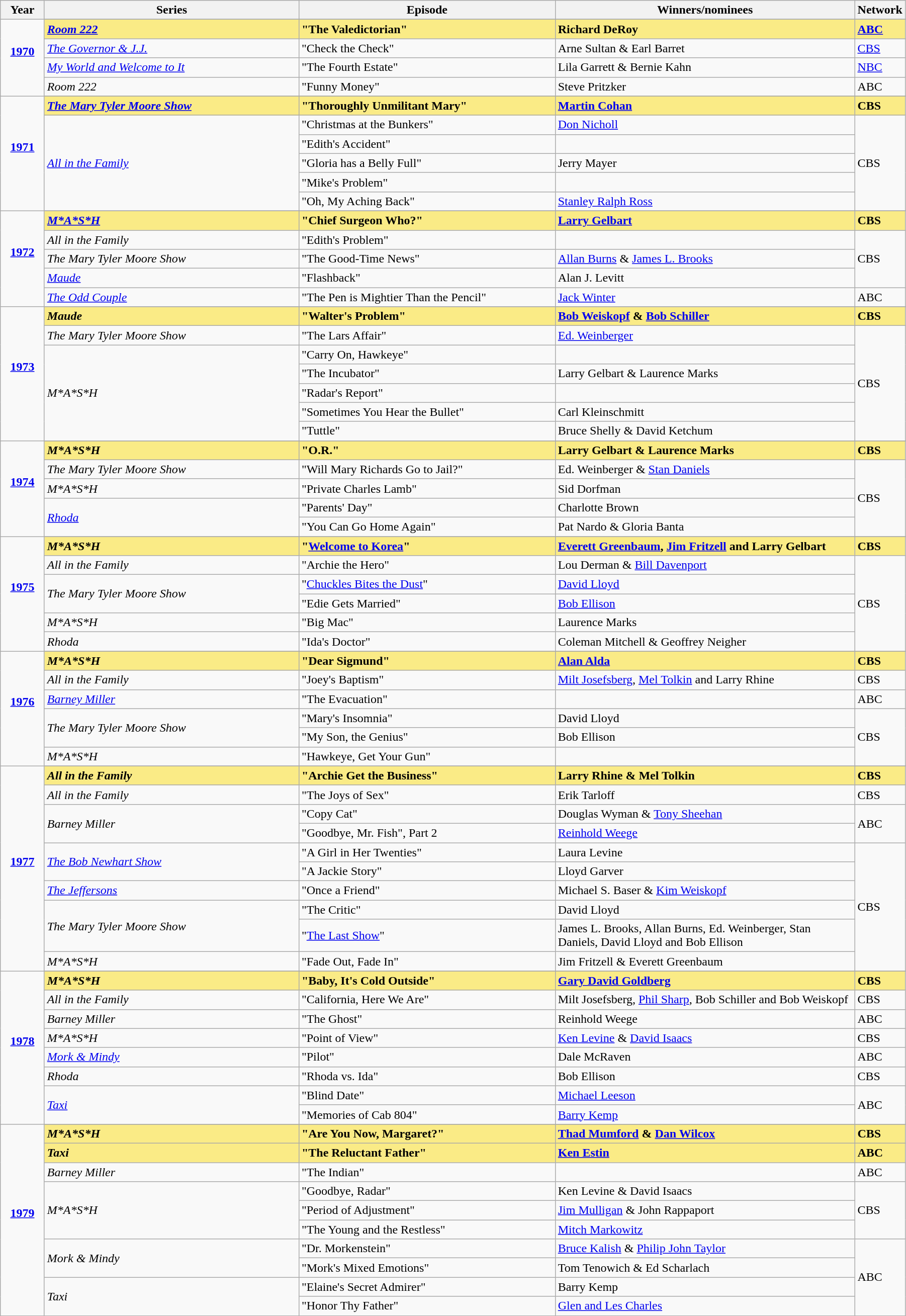<table class="wikitable" width="95%" cellpadding="4">
<tr>
<th width="5%">Year</th>
<th width="30%">Series</th>
<th width="30%">Episode</th>
<th width="40%">Winners/nominees</th>
<th width="10%">Network</th>
</tr>
<tr>
<td rowspan=5 style="text-align:center"><strong><a href='#'>1970</a></strong><br> <br></td>
</tr>
<tr style="background:#FAEB86">
<td><strong><em><a href='#'>Room 222</a></em></strong></td>
<td><strong>"The Valedictorian"</strong></td>
<td><strong>Richard DeRoy</strong></td>
<td><strong><a href='#'>ABC</a></strong></td>
</tr>
<tr>
<td><em><a href='#'>The Governor & J.J.</a></em></td>
<td>"Check the Check"</td>
<td>Arne Sultan & Earl Barret</td>
<td><a href='#'>CBS</a></td>
</tr>
<tr>
<td><em><a href='#'>My World and Welcome to It</a></em></td>
<td>"The Fourth Estate"</td>
<td>Lila Garrett & Bernie Kahn</td>
<td><a href='#'>NBC</a></td>
</tr>
<tr>
<td><em>Room 222</em></td>
<td>"Funny Money"</td>
<td>Steve Pritzker</td>
<td>ABC</td>
</tr>
<tr>
<td rowspan=7 style="text-align:center"><strong><a href='#'>1971</a></strong><br> <br></td>
</tr>
<tr style="background:#FAEB86">
<td style="background:#FAEB86;"><strong><em><a href='#'>The Mary Tyler Moore Show</a></em></strong></td>
<td style="background:#FAEB86;"><strong>"Thoroughly Unmilitant Mary"</strong></td>
<td style="background:#FAEB86;"><strong><a href='#'>Martin Cohan</a></strong></td>
<td style="background:#FAEB86;"><strong>CBS</strong></td>
</tr>
<tr>
<td rowspan=5><em><a href='#'>All in the Family</a></em></td>
<td>"Christmas at the Bunkers"</td>
<td><a href='#'>Don Nicholl</a></td>
<td rowspan=5>CBS</td>
</tr>
<tr>
<td>"Edith's Accident"</td>
<td></td>
</tr>
<tr>
<td>"Gloria has a Belly Full"</td>
<td>Jerry Mayer</td>
</tr>
<tr>
<td>"Mike's Problem"</td>
<td></td>
</tr>
<tr>
<td>"Oh, My Aching Back"</td>
<td><a href='#'>Stanley Ralph Ross</a></td>
</tr>
<tr>
<td rowspan=6 style="text-align:center"><strong><a href='#'>1972</a></strong><br> <br></td>
</tr>
<tr style="background:#FAEB86">
<td><strong><em><a href='#'>M*A*S*H</a></em></strong></td>
<td><strong>"Chief Surgeon Who?"</strong></td>
<td><strong><a href='#'>Larry Gelbart</a></strong></td>
<td><strong>CBS</strong></td>
</tr>
<tr>
<td><em>All in the Family</em></td>
<td>"Edith's Problem"</td>
<td></td>
<td rowspan=3>CBS</td>
</tr>
<tr>
<td><em>The Mary Tyler Moore Show</em></td>
<td>"The Good-Time News"</td>
<td><a href='#'>Allan Burns</a> & <a href='#'>James L. Brooks</a></td>
</tr>
<tr>
<td><em><a href='#'>Maude</a></em></td>
<td>"Flashback"</td>
<td>Alan J. Levitt</td>
</tr>
<tr>
<td><em><a href='#'>The Odd Couple</a></em></td>
<td>"The Pen is Mightier Than the Pencil"</td>
<td><a href='#'>Jack Winter</a></td>
<td>ABC</td>
</tr>
<tr>
<td rowspan=8 style="text-align:center"><strong><a href='#'>1973</a></strong><br> <br></td>
</tr>
<tr style="background:#FAEB86">
<td><strong><em>Maude</em></strong></td>
<td><strong>"Walter's Problem"</strong></td>
<td><strong><a href='#'>Bob Weiskopf</a> & <a href='#'>Bob Schiller</a></strong></td>
<td><strong>CBS</strong></td>
</tr>
<tr>
<td><em>The Mary Tyler Moore Show</em></td>
<td>"The Lars Affair"</td>
<td><a href='#'>Ed. Weinberger</a></td>
<td rowspan=6>CBS</td>
</tr>
<tr>
<td rowspan=5><em>M*A*S*H</em></td>
<td>"Carry On, Hawkeye"</td>
<td></td>
</tr>
<tr>
<td>"The Incubator"</td>
<td>Larry Gelbart & Laurence Marks</td>
</tr>
<tr>
<td>"Radar's Report"</td>
<td></td>
</tr>
<tr>
<td>"Sometimes You Hear the Bullet"</td>
<td>Carl Kleinschmitt</td>
</tr>
<tr>
<td>"Tuttle"</td>
<td>Bruce Shelly & David Ketchum</td>
</tr>
<tr>
<td rowspan=6 style="text-align:center"><strong><a href='#'>1974</a></strong><br> <br></td>
</tr>
<tr style="background:#FAEB86">
<td><strong><em>M*A*S*H</em></strong></td>
<td><strong>"O.R."</strong></td>
<td><strong>Larry Gelbart & Laurence Marks</strong></td>
<td><strong>CBS</strong></td>
</tr>
<tr>
<td><em>The Mary Tyler Moore Show</em></td>
<td>"Will Mary Richards Go to Jail?"</td>
<td>Ed. Weinberger & <a href='#'>Stan Daniels</a></td>
<td rowspan=4>CBS</td>
</tr>
<tr>
<td><em>M*A*S*H</em></td>
<td>"Private Charles Lamb"</td>
<td>Sid Dorfman</td>
</tr>
<tr>
<td rowspan=2><em><a href='#'>Rhoda</a></em></td>
<td>"Parents' Day"</td>
<td>Charlotte Brown</td>
</tr>
<tr>
<td>"You Can Go Home Again"</td>
<td>Pat Nardo & Gloria Banta</td>
</tr>
<tr>
<td rowspan=7 style="text-align:center"><strong><a href='#'>1975</a></strong><br> <br></td>
</tr>
<tr style="background:#FAEB86">
<td><strong><em>M*A*S*H</em></strong></td>
<td><strong>"<a href='#'>Welcome to Korea</a>"</strong></td>
<td><strong><a href='#'>Everett Greenbaum</a>, <a href='#'>Jim Fritzell</a> and Larry Gelbart</strong></td>
<td><strong>CBS</strong></td>
</tr>
<tr>
<td><em>All in the Family</em></td>
<td>"Archie the Hero"</td>
<td>Lou Derman & <a href='#'>Bill Davenport</a></td>
<td rowspan=5>CBS</td>
</tr>
<tr>
<td rowspan=2><em>The Mary Tyler Moore Show</em></td>
<td>"<a href='#'>Chuckles Bites the Dust</a>"</td>
<td><a href='#'>David Lloyd</a></td>
</tr>
<tr>
<td>"Edie Gets Married"</td>
<td><a href='#'>Bob Ellison</a></td>
</tr>
<tr>
<td><em>M*A*S*H</em></td>
<td>"Big Mac"</td>
<td>Laurence Marks</td>
</tr>
<tr>
<td><em>Rhoda</em></td>
<td>"Ida's Doctor"</td>
<td>Coleman Mitchell & Geoffrey Neigher</td>
</tr>
<tr>
<td rowspan=7 style="text-align:center"><strong><a href='#'>1976</a></strong><br> <br></td>
</tr>
<tr style="background:#FAEB86">
<td><strong><em>M*A*S*H</em></strong></td>
<td><strong>"Dear Sigmund"</strong></td>
<td><strong><a href='#'>Alan Alda</a></strong></td>
<td><strong>CBS</strong></td>
</tr>
<tr>
<td><em>All in the Family</em></td>
<td>"Joey's Baptism"</td>
<td><a href='#'>Milt Josefsberg</a>, <a href='#'>Mel Tolkin</a> and Larry Rhine</td>
<td>CBS</td>
</tr>
<tr>
<td><em><a href='#'>Barney Miller</a></em></td>
<td>"The Evacuation"</td>
<td></td>
<td>ABC</td>
</tr>
<tr>
<td rowspan=2><em>The Mary Tyler Moore Show</em></td>
<td>"Mary's Insomnia"</td>
<td>David Lloyd</td>
<td rowspan=3>CBS</td>
</tr>
<tr>
<td>"My Son, the Genius"</td>
<td>Bob Ellison</td>
</tr>
<tr>
<td><em>M*A*S*H</em></td>
<td>"Hawkeye, Get Your Gun"</td>
<td></td>
</tr>
<tr>
<td rowspan=11 style="text-align:center"><strong><a href='#'>1977</a></strong><br> <br></td>
</tr>
<tr style="background:#FAEB86;">
<td><strong><em>All in the Family</em></strong></td>
<td><strong>"Archie Get the Business"</strong></td>
<td><strong>Larry Rhine & Mel Tolkin</strong></td>
<td><strong>CBS</strong></td>
</tr>
<tr>
<td><em>All in the Family</em></td>
<td>"The Joys of Sex"</td>
<td>Erik Tarloff</td>
<td>CBS</td>
</tr>
<tr>
<td rowspan=2><em>Barney Miller</em></td>
<td>"Copy Cat"</td>
<td>Douglas Wyman & <a href='#'>Tony Sheehan</a></td>
<td rowspan=2>ABC</td>
</tr>
<tr>
<td>"Goodbye, Mr. Fish", Part 2</td>
<td><a href='#'>Reinhold Weege</a></td>
</tr>
<tr>
<td rowspan=2><em><a href='#'>The Bob Newhart Show</a></em></td>
<td>"A Girl in Her Twenties"</td>
<td>Laura Levine</td>
<td rowspan=6>CBS</td>
</tr>
<tr>
<td>"A Jackie Story"</td>
<td>Lloyd Garver</td>
</tr>
<tr>
<td><em><a href='#'>The Jeffersons</a></em></td>
<td>"Once a Friend"</td>
<td>Michael S. Baser & <a href='#'>Kim Weiskopf</a></td>
</tr>
<tr>
<td rowspan=2><em>The Mary Tyler Moore Show</em></td>
<td>"The Critic"</td>
<td>David Lloyd</td>
</tr>
<tr>
<td>"<a href='#'>The Last Show</a>"</td>
<td>James L. Brooks, Allan Burns, Ed. Weinberger, Stan Daniels, David Lloyd and Bob Ellison</td>
</tr>
<tr>
<td><em>M*A*S*H</em></td>
<td>"Fade Out, Fade In"</td>
<td>Jim Fritzell & Everett Greenbaum</td>
</tr>
<tr>
<td rowspan=9 style="text-align:center"><strong><a href='#'>1978</a></strong><br> <br></td>
</tr>
<tr style="background:#FAEB86">
<td><strong><em>M*A*S*H</em></strong></td>
<td><strong>"Baby, It's Cold Outside"</strong></td>
<td><strong><a href='#'>Gary David Goldberg</a></strong></td>
<td><strong>CBS</strong></td>
</tr>
<tr>
<td><em>All in the Family</em></td>
<td>"California, Here We Are"</td>
<td>Milt Josefsberg, <a href='#'>Phil Sharp</a>, Bob Schiller and Bob Weiskopf</td>
<td>CBS</td>
</tr>
<tr>
<td><em>Barney Miller</em></td>
<td>"The Ghost"</td>
<td>Reinhold Weege</td>
<td>ABC</td>
</tr>
<tr>
<td><em>M*A*S*H</em></td>
<td>"Point of View"</td>
<td><a href='#'>Ken Levine</a> & <a href='#'>David Isaacs</a></td>
<td>CBS</td>
</tr>
<tr>
<td><em><a href='#'>Mork & Mindy</a></em></td>
<td>"Pilot"</td>
<td>Dale McRaven</td>
<td>ABC</td>
</tr>
<tr>
<td><em>Rhoda</em></td>
<td>"Rhoda vs. Ida"</td>
<td>Bob Ellison</td>
<td>CBS</td>
</tr>
<tr>
<td rowspan=2><em><a href='#'>Taxi</a></em></td>
<td>"Blind Date"</td>
<td><a href='#'>Michael Leeson</a></td>
<td rowspan=2>ABC</td>
</tr>
<tr>
<td>"Memories of Cab 804"</td>
<td><a href='#'>Barry Kemp</a></td>
</tr>
<tr>
<td rowspan=11 style="text-align:center"><strong><a href='#'>1979</a></strong><br> <br></td>
</tr>
<tr style="background:#FAEB86">
<td><strong><em>M*A*S*H</em></strong></td>
<td><strong>"Are You Now, Margaret?"</strong></td>
<td><strong><a href='#'>Thad Mumford</a> & <a href='#'>Dan Wilcox</a></strong></td>
<td><strong>CBS</strong></td>
</tr>
<tr style="background:#FAEB86">
<td><strong><em>Taxi</em></strong></td>
<td><strong>"The Reluctant Father"</strong></td>
<td><strong><a href='#'>Ken Estin</a></strong></td>
<td><strong>ABC</strong></td>
</tr>
<tr>
<td><em>Barney Miller</em></td>
<td>"The Indian"</td>
<td></td>
<td>ABC</td>
</tr>
<tr>
<td rowspan=3><em>M*A*S*H</em></td>
<td>"Goodbye, Radar"</td>
<td>Ken Levine & David Isaacs</td>
<td rowspan=3>CBS</td>
</tr>
<tr>
<td>"Period of Adjustment"</td>
<td><a href='#'>Jim Mulligan</a> & John Rappaport</td>
</tr>
<tr>
<td>"The Young and the Restless"</td>
<td><a href='#'>Mitch Markowitz</a></td>
</tr>
<tr>
<td rowspan=2><em>Mork & Mindy</em></td>
<td>"Dr. Morkenstein"</td>
<td><a href='#'>Bruce Kalish</a> & <a href='#'>Philip John Taylor</a></td>
<td rowspan=4>ABC</td>
</tr>
<tr>
<td>"Mork's Mixed Emotions"</td>
<td>Tom Tenowich & Ed Scharlach</td>
</tr>
<tr>
<td rowspan=2><em>Taxi</em></td>
<td>"Elaine's Secret Admirer"</td>
<td>Barry Kemp</td>
</tr>
<tr>
<td>"Honor Thy Father"</td>
<td><a href='#'>Glen and Les Charles</a></td>
</tr>
</table>
